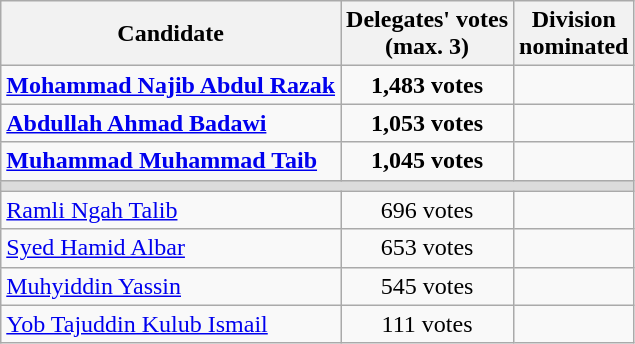<table class=wikitable>
<tr>
<th>Candidate</th>
<th>Delegates' votes<br>(max. 3)</th>
<th>Division<br>nominated</th>
</tr>
<tr>
<td><strong><a href='#'>Mohammad Najib Abdul Razak</a></strong></td>
<td align=center><strong>1,483 votes</strong></td>
<td align=center><strong></strong></td>
</tr>
<tr>
<td><strong><a href='#'>Abdullah Ahmad Badawi</a></strong></td>
<td align=center><strong>1,053 votes</strong></td>
<td align=center><strong></strong></td>
</tr>
<tr>
<td><strong><a href='#'>Muhammad Muhammad Taib</a></strong></td>
<td align=center><strong>1,045 votes</strong></td>
<td align=center><strong></strong></td>
</tr>
<tr>
<td colspan=3 bgcolor=dcdcdc></td>
</tr>
<tr>
<td><a href='#'>Ramli Ngah Talib</a></td>
<td align=center>696 votes</td>
<td align=center></td>
</tr>
<tr>
<td><a href='#'>Syed Hamid Albar</a></td>
<td align=center>653 votes</td>
<td align=center></td>
</tr>
<tr>
<td><a href='#'>Muhyiddin Yassin</a></td>
<td align=center>545 votes</td>
<td align=center></td>
</tr>
<tr>
<td><a href='#'>Yob Tajuddin Kulub Ismail</a></td>
<td align=center>111 votes</td>
<td align=center></td>
</tr>
</table>
